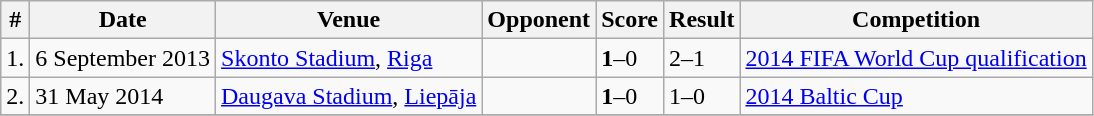<table class="wikitable">
<tr>
<th>#</th>
<th>Date</th>
<th>Venue</th>
<th>Opponent</th>
<th>Score</th>
<th>Result</th>
<th>Competition</th>
</tr>
<tr>
<td>1.</td>
<td>6 September 2013</td>
<td> <a href='#'>Skonto Stadium</a>, <a href='#'>Riga</a></td>
<td></td>
<td><strong>1</strong>–0</td>
<td>2–1</td>
<td><a href='#'>2014 FIFA World Cup qualification</a></td>
</tr>
<tr>
<td>2.</td>
<td>31 May 2014</td>
<td> <a href='#'>Daugava Stadium</a>, <a href='#'>Liepāja</a></td>
<td></td>
<td><strong>1</strong>–0</td>
<td>1–0</td>
<td><a href='#'>2014 Baltic Cup</a></td>
</tr>
<tr>
</tr>
</table>
